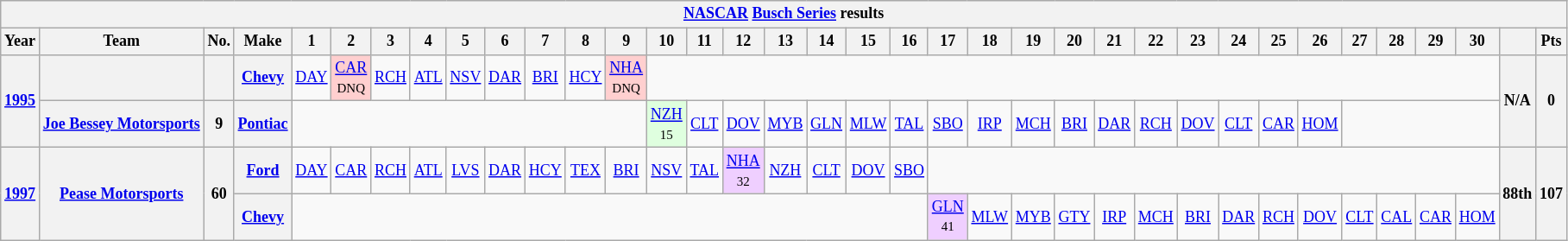<table class="wikitable" style="text-align:center; font-size:75%">
<tr>
<th colspan=42><a href='#'>NASCAR</a> <a href='#'>Busch Series</a> results</th>
</tr>
<tr>
<th>Year</th>
<th>Team</th>
<th>No.</th>
<th>Make</th>
<th>1</th>
<th>2</th>
<th>3</th>
<th>4</th>
<th>5</th>
<th>6</th>
<th>7</th>
<th>8</th>
<th>9</th>
<th>10</th>
<th>11</th>
<th>12</th>
<th>13</th>
<th>14</th>
<th>15</th>
<th>16</th>
<th>17</th>
<th>18</th>
<th>19</th>
<th>20</th>
<th>21</th>
<th>22</th>
<th>23</th>
<th>24</th>
<th>25</th>
<th>26</th>
<th>27</th>
<th>28</th>
<th>29</th>
<th>30</th>
<th></th>
<th>Pts</th>
</tr>
<tr>
<th rowspan=2><a href='#'>1995</a></th>
<th></th>
<th></th>
<th><a href='#'>Chevy</a></th>
<td><a href='#'>DAY</a></td>
<td style="background:#FFCFCF;"><a href='#'>CAR</a><br><small>DNQ</small></td>
<td><a href='#'>RCH</a></td>
<td><a href='#'>ATL</a></td>
<td><a href='#'>NSV</a></td>
<td><a href='#'>DAR</a></td>
<td><a href='#'>BRI</a></td>
<td><a href='#'>HCY</a></td>
<td style="background:#FFCFCF;"><a href='#'>NHA</a><br><small>DNQ</small></td>
<td colspan=21></td>
<th rowspan=2>N/A</th>
<th rowspan=2>0</th>
</tr>
<tr>
<th><a href='#'>Joe Bessey Motorsports</a></th>
<th>9</th>
<th><a href='#'>Pontiac</a></th>
<td colspan=9></td>
<td style="background:#DFFFDF;"><a href='#'>NZH</a><br><small>15</small></td>
<td><a href='#'>CLT</a></td>
<td><a href='#'>DOV</a></td>
<td><a href='#'>MYB</a></td>
<td><a href='#'>GLN</a></td>
<td><a href='#'>MLW</a></td>
<td><a href='#'>TAL</a></td>
<td><a href='#'>SBO</a></td>
<td><a href='#'>IRP</a></td>
<td><a href='#'>MCH</a></td>
<td><a href='#'>BRI</a></td>
<td><a href='#'>DAR</a></td>
<td><a href='#'>RCH</a></td>
<td><a href='#'>DOV</a></td>
<td><a href='#'>CLT</a></td>
<td><a href='#'>CAR</a></td>
<td><a href='#'>HOM</a></td>
<td colspan=4></td>
</tr>
<tr>
<th rowspan=2><a href='#'>1997</a></th>
<th rowspan=2><a href='#'>Pease Motorsports</a></th>
<th rowspan=2>60</th>
<th><a href='#'>Ford</a></th>
<td><a href='#'>DAY</a></td>
<td><a href='#'>CAR</a></td>
<td><a href='#'>RCH</a></td>
<td><a href='#'>ATL</a></td>
<td><a href='#'>LVS</a></td>
<td><a href='#'>DAR</a></td>
<td><a href='#'>HCY</a></td>
<td><a href='#'>TEX</a></td>
<td><a href='#'>BRI</a></td>
<td><a href='#'>NSV</a></td>
<td><a href='#'>TAL</a></td>
<td style="background:#EFCFFF;"><a href='#'>NHA</a><br><small>32</small></td>
<td><a href='#'>NZH</a></td>
<td><a href='#'>CLT</a></td>
<td><a href='#'>DOV</a></td>
<td><a href='#'>SBO</a></td>
<td colspan=14></td>
<th rowspan=2>88th</th>
<th rowspan=2>107</th>
</tr>
<tr>
<th><a href='#'>Chevy</a></th>
<td colspan=16></td>
<td style="background:#EFCFFF;"><a href='#'>GLN</a><br><small>41</small></td>
<td><a href='#'>MLW</a></td>
<td><a href='#'>MYB</a></td>
<td><a href='#'>GTY</a></td>
<td><a href='#'>IRP</a></td>
<td><a href='#'>MCH</a></td>
<td><a href='#'>BRI</a></td>
<td><a href='#'>DAR</a></td>
<td><a href='#'>RCH</a></td>
<td><a href='#'>DOV</a></td>
<td><a href='#'>CLT</a></td>
<td><a href='#'>CAL</a></td>
<td><a href='#'>CAR</a></td>
<td><a href='#'>HOM</a></td>
</tr>
</table>
